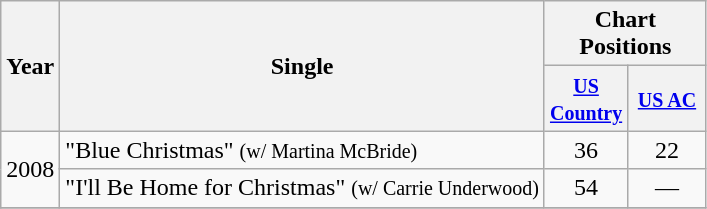<table class="wikitable">
<tr>
<th rowspan="2">Year</th>
<th rowspan="2">Single</th>
<th colspan="2">Chart Positions</th>
</tr>
<tr>
<th width="45"><small><a href='#'>US Country</a></small></th>
<th width="45"><small><a href='#'>US AC</a></small></th>
</tr>
<tr>
<td rowspan="2">2008</td>
<td>"Blue Christmas" <small>(w/ Martina McBride)</small></td>
<td align="center">36</td>
<td align="center">22</td>
</tr>
<tr>
<td>"I'll Be Home for Christmas" <small>(w/ Carrie Underwood)</small></td>
<td align="center">54</td>
<td align="center">—</td>
</tr>
<tr>
</tr>
</table>
